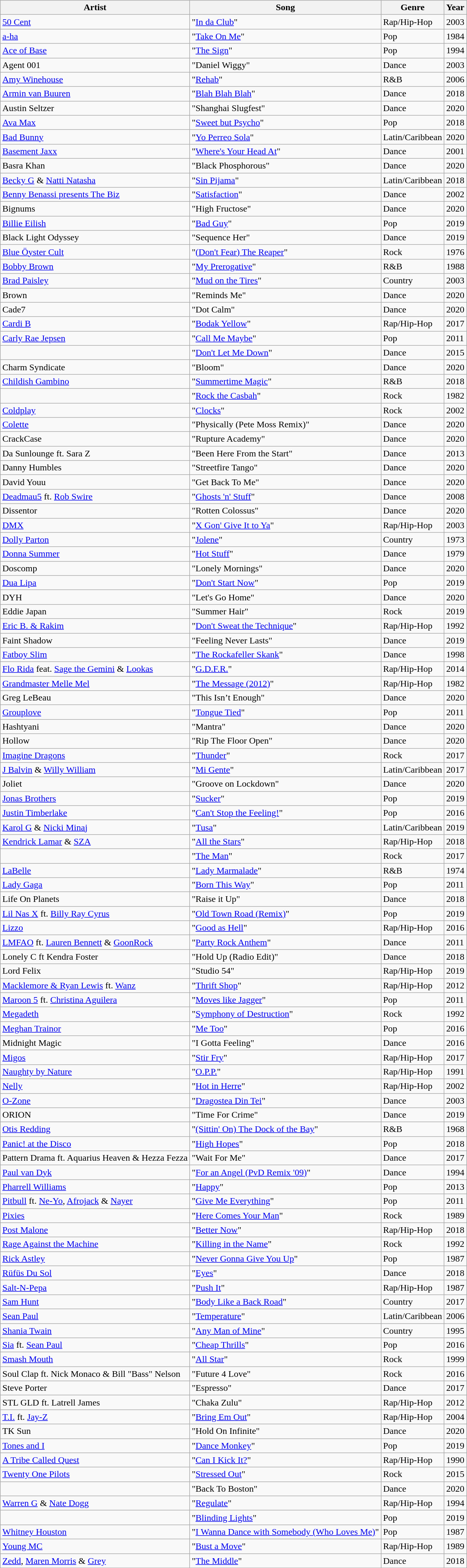<table class="wikitable sortable">
<tr>
<th>Artist</th>
<th>Song</th>
<th>Genre</th>
<th>Year</th>
</tr>
<tr>
<td><a href='#'>50 Cent</a></td>
<td>"<a href='#'>In da Club</a>"</td>
<td>Rap/Hip-Hop</td>
<td>2003</td>
</tr>
<tr>
<td><a href='#'>a-ha</a></td>
<td>"<a href='#'>Take On Me</a>"</td>
<td>Pop</td>
<td>1984</td>
</tr>
<tr>
<td><a href='#'>Ace of Base</a></td>
<td>"<a href='#'>The Sign</a>"</td>
<td>Pop</td>
<td>1994</td>
</tr>
<tr>
<td>Agent 001</td>
<td>"Daniel Wiggy"</td>
<td>Dance</td>
<td>2003</td>
</tr>
<tr>
<td><a href='#'>Amy Winehouse</a></td>
<td>"<a href='#'>Rehab</a>"</td>
<td>R&B</td>
<td>2006</td>
</tr>
<tr>
<td><a href='#'>Armin van Buuren</a></td>
<td>"<a href='#'>Blah Blah Blah</a>"</td>
<td>Dance</td>
<td>2018</td>
</tr>
<tr>
<td>Austin Seltzer</td>
<td>"Shanghai Slugfest"</td>
<td>Dance</td>
<td>2020</td>
</tr>
<tr>
<td><a href='#'>Ava Max</a></td>
<td>"<a href='#'>Sweet but Psycho</a>"</td>
<td>Pop</td>
<td>2018</td>
</tr>
<tr>
<td><a href='#'>Bad Bunny</a></td>
<td>"<a href='#'>Yo Perreo Sola</a>"</td>
<td>Latin/Caribbean</td>
<td>2020</td>
</tr>
<tr>
<td><a href='#'>Basement Jaxx</a></td>
<td>"<a href='#'>Where's Your Head At</a>"</td>
<td>Dance</td>
<td>2001</td>
</tr>
<tr>
<td>Basra Khan</td>
<td>"Black Phosphorous"</td>
<td>Dance</td>
<td>2020</td>
</tr>
<tr>
<td><a href='#'>Becky G</a> & <a href='#'>Natti Natasha</a></td>
<td>"<a href='#'>Sin Pijama</a>"</td>
<td>Latin/Caribbean</td>
<td>2018</td>
</tr>
<tr>
<td><a href='#'>Benny Benassi presents The Biz</a></td>
<td>"<a href='#'>Satisfaction</a>"</td>
<td>Dance</td>
<td>2002</td>
</tr>
<tr>
<td>Bignums</td>
<td>"High Fructose"</td>
<td>Dance</td>
<td>2020</td>
</tr>
<tr>
<td><a href='#'>Billie Eilish</a></td>
<td>"<a href='#'>Bad Guy</a>"</td>
<td>Pop</td>
<td>2019</td>
</tr>
<tr>
<td>Black Light Odyssey</td>
<td>"Sequence Her"</td>
<td>Dance</td>
<td>2019</td>
</tr>
<tr>
<td><a href='#'>Blue Öyster Cult</a></td>
<td>"<a href='#'>(Don't Fear) The Reaper</a>"</td>
<td>Rock</td>
<td>1976</td>
</tr>
<tr>
<td><a href='#'>Bobby Brown</a></td>
<td>"<a href='#'>My Prerogative</a>"</td>
<td>R&B</td>
<td>1988</td>
</tr>
<tr>
<td><a href='#'>Brad Paisley</a></td>
<td>"<a href='#'>Mud on the Tires</a>"</td>
<td>Country</td>
<td>2003</td>
</tr>
<tr>
<td>Brown</td>
<td>"Reminds Me"</td>
<td>Dance</td>
<td>2020</td>
</tr>
<tr>
<td>Cade7</td>
<td>"Dot Calm"</td>
<td>Dance</td>
<td>2020</td>
</tr>
<tr>
<td><a href='#'>Cardi B</a></td>
<td>"<a href='#'>Bodak Yellow</a>"</td>
<td>Rap/Hip-Hop</td>
<td>2017</td>
</tr>
<tr>
<td><a href='#'>Carly Rae Jepsen</a></td>
<td>"<a href='#'>Call Me Maybe</a>"</td>
<td>Pop</td>
<td>2011</td>
</tr>
<tr>
<td></td>
<td>"<a href='#'>Don't Let Me Down</a>"</td>
<td>Dance</td>
<td>2015</td>
</tr>
<tr>
<td>Charm Syndicate</td>
<td>"Bloom"</td>
<td>Dance</td>
<td>2020</td>
</tr>
<tr>
<td><a href='#'>Childish Gambino</a></td>
<td>"<a href='#'>Summertime Magic</a>"</td>
<td>R&B</td>
<td>2018</td>
</tr>
<tr>
<td></td>
<td>"<a href='#'>Rock the Casbah</a>"</td>
<td>Rock</td>
<td>1982</td>
</tr>
<tr>
<td><a href='#'>Coldplay</a></td>
<td>"<a href='#'>Clocks</a>"</td>
<td>Rock</td>
<td>2002</td>
</tr>
<tr>
<td><a href='#'>Colette</a></td>
<td>"Physically (Pete Moss Remix)"</td>
<td>Dance</td>
<td>2020</td>
</tr>
<tr>
<td>CrackCase</td>
<td>"Rupture Academy"</td>
<td>Dance</td>
<td>2020</td>
</tr>
<tr>
<td>Da Sunlounge ft. Sara Z</td>
<td>"Been Here From the Start"</td>
<td>Dance</td>
<td>2013</td>
</tr>
<tr>
<td>Danny Humbles</td>
<td>"Streetfire Tango"</td>
<td>Dance</td>
<td>2020</td>
</tr>
<tr>
<td>David Youu</td>
<td>"Get Back To Me"</td>
<td>Dance</td>
<td>2020</td>
</tr>
<tr>
<td><a href='#'>Deadmau5</a> ft. <a href='#'>Rob Swire</a></td>
<td>"<a href='#'>Ghosts 'n' Stuff</a>"</td>
<td>Dance</td>
<td>2008</td>
</tr>
<tr>
<td>Dissentor</td>
<td>"Rotten Colossus"</td>
<td>Dance</td>
<td>2020</td>
</tr>
<tr>
<td><a href='#'>DMX</a></td>
<td>"<a href='#'>X Gon' Give It to Ya</a>"</td>
<td>Rap/Hip-Hop</td>
<td>2003</td>
</tr>
<tr>
<td><a href='#'>Dolly Parton</a></td>
<td>"<a href='#'>Jolene</a>"</td>
<td>Country</td>
<td>1973</td>
</tr>
<tr>
<td><a href='#'>Donna Summer</a></td>
<td>"<a href='#'>Hot Stuff</a>"</td>
<td>Dance</td>
<td>1979</td>
</tr>
<tr>
<td>Doscomp</td>
<td>"Lonely Mornings"</td>
<td>Dance</td>
<td>2020</td>
</tr>
<tr>
<td><a href='#'>Dua Lipa</a></td>
<td>"<a href='#'>Don't Start Now</a>"</td>
<td>Pop</td>
<td>2019</td>
</tr>
<tr>
<td>DYH</td>
<td>"Let's Go Home"</td>
<td>Dance</td>
<td>2020</td>
</tr>
<tr>
<td>Eddie Japan</td>
<td>"Summer Hair"</td>
<td>Rock</td>
<td>2019</td>
</tr>
<tr>
<td><a href='#'>Eric B. & Rakim</a></td>
<td>"<a href='#'>Don't Sweat the Technique</a>"</td>
<td>Rap/Hip-Hop</td>
<td>1992</td>
</tr>
<tr>
<td>Faint Shadow</td>
<td>"Feeling Never Lasts"</td>
<td>Dance</td>
<td>2019</td>
</tr>
<tr>
<td><a href='#'>Fatboy Slim</a></td>
<td>"<a href='#'>The Rockafeller Skank</a>"</td>
<td>Dance</td>
<td>1998</td>
</tr>
<tr>
<td><a href='#'>Flo Rida</a> feat. <a href='#'>Sage the Gemini</a> & <a href='#'>Lookas</a></td>
<td>"<a href='#'>G.D.F.R.</a>"</td>
<td>Rap/Hip-Hop</td>
<td>2014</td>
</tr>
<tr>
<td><a href='#'>Grandmaster Melle Mel</a></td>
<td>"<a href='#'>The Message (2012)</a>"</td>
<td>Rap/Hip-Hop</td>
<td>1982</td>
</tr>
<tr>
<td>Greg LeBeau</td>
<td>"This Isn’t Enough"</td>
<td>Dance</td>
<td>2020</td>
</tr>
<tr>
<td><a href='#'>Grouplove</a></td>
<td>"<a href='#'>Tongue Tied</a>"</td>
<td>Pop</td>
<td>2011</td>
</tr>
<tr>
<td>Hashtyani</td>
<td>"Mantra"</td>
<td>Dance</td>
<td>2020</td>
</tr>
<tr>
<td>Hollow</td>
<td>"Rip The Floor Open"</td>
<td>Dance</td>
<td>2020</td>
</tr>
<tr>
<td><a href='#'>Imagine Dragons</a></td>
<td>"<a href='#'>Thunder</a>"</td>
<td>Rock</td>
<td>2017</td>
</tr>
<tr>
<td><a href='#'>J Balvin</a> & <a href='#'>Willy William</a></td>
<td>"<a href='#'>Mi Gente</a>"</td>
<td>Latin/Caribbean</td>
<td>2017</td>
</tr>
<tr>
<td>Joliet</td>
<td>"Groove on Lockdown"</td>
<td>Dance</td>
<td>2020</td>
</tr>
<tr>
<td><a href='#'>Jonas Brothers</a></td>
<td>"<a href='#'>Sucker</a>"</td>
<td>Pop</td>
<td>2019</td>
</tr>
<tr>
<td><a href='#'>Justin Timberlake</a></td>
<td>"<a href='#'>Can't Stop the Feeling!</a>"</td>
<td>Pop</td>
<td>2016</td>
</tr>
<tr>
<td><a href='#'>Karol G</a> & <a href='#'>Nicki Minaj</a></td>
<td>"<a href='#'>Tusa</a>"</td>
<td>Latin/Caribbean</td>
<td>2019</td>
</tr>
<tr>
<td><a href='#'>Kendrick Lamar</a> & <a href='#'>SZA</a></td>
<td>"<a href='#'>All the Stars</a>"</td>
<td>Rap/Hip-Hop</td>
<td>2018</td>
</tr>
<tr>
<td></td>
<td>"<a href='#'>The Man</a>"</td>
<td>Rock</td>
<td>2017</td>
</tr>
<tr>
<td><a href='#'>LaBelle</a></td>
<td>"<a href='#'>Lady Marmalade</a>"</td>
<td>R&B</td>
<td>1974</td>
</tr>
<tr>
<td><a href='#'>Lady Gaga</a></td>
<td>"<a href='#'>Born This Way</a>"</td>
<td>Pop</td>
<td>2011</td>
</tr>
<tr>
<td>Life On Planets</td>
<td>"Raise it Up"</td>
<td>Dance</td>
<td>2018</td>
</tr>
<tr>
<td><a href='#'>Lil Nas X</a> ft. <a href='#'>Billy Ray Cyrus</a></td>
<td>"<a href='#'>Old Town Road (Remix)</a>"</td>
<td>Pop</td>
<td>2019</td>
</tr>
<tr>
<td><a href='#'>Lizzo</a></td>
<td>"<a href='#'>Good as Hell</a>"</td>
<td>Rap/Hip-Hop</td>
<td>2016</td>
</tr>
<tr>
<td><a href='#'>LMFAO</a> ft. <a href='#'>Lauren Bennett</a> & <a href='#'>GoonRock</a></td>
<td>"<a href='#'>Party Rock Anthem</a>"</td>
<td>Dance</td>
<td>2011</td>
</tr>
<tr>
<td>Lonely C ft Kendra Foster</td>
<td>"Hold Up (Radio Edit)"</td>
<td>Dance</td>
<td>2018</td>
</tr>
<tr>
<td>Lord Felix</td>
<td>"Studio 54"</td>
<td>Rap/Hip-Hop</td>
<td>2019</td>
</tr>
<tr>
<td><a href='#'>Macklemore & Ryan Lewis</a> ft. <a href='#'>Wanz</a></td>
<td>"<a href='#'>Thrift Shop</a>"</td>
<td>Rap/Hip-Hop</td>
<td>2012</td>
</tr>
<tr>
<td><a href='#'>Maroon 5</a> ft. <a href='#'>Christina Aguilera</a></td>
<td>"<a href='#'>Moves like Jagger</a>"</td>
<td>Pop</td>
<td>2011</td>
</tr>
<tr>
<td><a href='#'>Megadeth</a></td>
<td>"<a href='#'>Symphony of Destruction</a>"</td>
<td>Rock</td>
<td>1992</td>
</tr>
<tr>
<td><a href='#'>Meghan Trainor</a></td>
<td>"<a href='#'>Me Too</a>"</td>
<td>Pop</td>
<td>2016</td>
</tr>
<tr>
<td>Midnight Magic</td>
<td>"I Gotta Feeling"</td>
<td>Dance</td>
<td>2016</td>
</tr>
<tr>
<td><a href='#'>Migos</a></td>
<td>"<a href='#'>Stir Fry</a>"</td>
<td>Rap/Hip-Hop</td>
<td>2017</td>
</tr>
<tr>
<td><a href='#'>Naughty by Nature</a></td>
<td>"<a href='#'>O.P.P.</a>"</td>
<td>Rap/Hip-Hop</td>
<td>1991</td>
</tr>
<tr>
<td><a href='#'>Nelly</a></td>
<td>"<a href='#'>Hot in Herre</a>"</td>
<td>Rap/Hip-Hop</td>
<td>2002</td>
</tr>
<tr>
<td><a href='#'>O-Zone</a></td>
<td>"<a href='#'>Dragostea Din Tei</a>"</td>
<td>Dance</td>
<td>2003</td>
</tr>
<tr>
<td>ORION</td>
<td>"Time For Crime"</td>
<td>Dance</td>
<td>2019</td>
</tr>
<tr>
<td><a href='#'>Otis Redding</a></td>
<td>"<a href='#'>(Sittin' On) The Dock of the Bay</a>"</td>
<td>R&B</td>
<td>1968</td>
</tr>
<tr>
<td><a href='#'>Panic! at the Disco</a></td>
<td>"<a href='#'>High Hopes</a>"</td>
<td>Pop</td>
<td>2018</td>
</tr>
<tr>
<td>Pattern Drama ft. Aquarius Heaven & Hezza Fezza</td>
<td>"Wait For Me"</td>
<td>Dance</td>
<td>2017</td>
</tr>
<tr>
<td><a href='#'>Paul van Dyk</a></td>
<td>"<a href='#'>For an Angel (PvD Remix '09)</a>"</td>
<td>Dance</td>
<td>1994</td>
</tr>
<tr>
<td><a href='#'>Pharrell Williams</a></td>
<td>"<a href='#'>Happy</a>"</td>
<td>Pop</td>
<td>2013</td>
</tr>
<tr>
<td><a href='#'>Pitbull</a> ft. <a href='#'>Ne-Yo</a>, <a href='#'>Afrojack</a>  & <a href='#'>Nayer</a></td>
<td>"<a href='#'>Give Me Everything</a>"</td>
<td>Pop</td>
<td>2011</td>
</tr>
<tr>
<td><a href='#'>Pixies</a></td>
<td>"<a href='#'>Here Comes Your Man</a>"</td>
<td>Rock</td>
<td>1989</td>
</tr>
<tr>
<td><a href='#'>Post Malone</a></td>
<td>"<a href='#'>Better Now</a>"</td>
<td>Rap/Hip-Hop</td>
<td>2018</td>
</tr>
<tr>
<td><a href='#'>Rage Against the Machine</a></td>
<td>"<a href='#'>Killing in the Name</a>"</td>
<td>Rock</td>
<td>1992</td>
</tr>
<tr>
<td><a href='#'>Rick Astley</a></td>
<td>"<a href='#'>Never Gonna Give You Up</a>"</td>
<td>Pop</td>
<td>1987</td>
</tr>
<tr>
<td><a href='#'>Rüfüs Du Sol</a></td>
<td>"<a href='#'>Eyes</a>"</td>
<td>Dance</td>
<td>2018</td>
</tr>
<tr>
<td><a href='#'>Salt-N-Pepa</a></td>
<td>"<a href='#'>Push It</a>"</td>
<td>Rap/Hip-Hop</td>
<td>1987</td>
</tr>
<tr>
<td><a href='#'>Sam Hunt</a></td>
<td>"<a href='#'>Body Like a Back Road</a>"</td>
<td>Country</td>
<td>2017</td>
</tr>
<tr>
<td><a href='#'>Sean Paul</a></td>
<td>"<a href='#'>Temperature</a>"</td>
<td>Latin/Caribbean</td>
<td>2006</td>
</tr>
<tr>
<td><a href='#'>Shania Twain</a></td>
<td>"<a href='#'>Any Man of Mine</a>"</td>
<td>Country</td>
<td>1995</td>
</tr>
<tr>
<td><a href='#'>Sia</a> ft. <a href='#'>Sean Paul</a></td>
<td>"<a href='#'>Cheap Thrills</a>"</td>
<td>Pop</td>
<td>2016</td>
</tr>
<tr>
<td><a href='#'>Smash Mouth</a></td>
<td>"<a href='#'>All Star</a>"</td>
<td>Rock</td>
<td>1999</td>
</tr>
<tr>
<td>Soul Clap ft. Nick Monaco & Bill "Bass" Nelson</td>
<td>"Future 4 Love"</td>
<td>Rock</td>
<td>2016</td>
</tr>
<tr>
<td>Steve Porter</td>
<td>"Espresso"</td>
<td>Dance</td>
<td>2017</td>
</tr>
<tr>
<td>STL GLD ft. Latrell James</td>
<td>"Chaka Zulu"</td>
<td>Rap/Hip-Hop</td>
<td>2012</td>
</tr>
<tr>
<td><a href='#'>T.I.</a> ft. <a href='#'>Jay-Z</a></td>
<td>"<a href='#'>Bring Em Out</a>"</td>
<td>Rap/Hip-Hop</td>
<td>2004</td>
</tr>
<tr>
<td>TK Sun</td>
<td>"Hold On Infinite"</td>
<td>Dance</td>
<td>2020</td>
</tr>
<tr>
<td><a href='#'>Tones and I</a></td>
<td>"<a href='#'>Dance Monkey</a>"</td>
<td>Pop</td>
<td>2019</td>
</tr>
<tr>
<td><a href='#'>A Tribe Called Quest</a></td>
<td>"<a href='#'>Can I Kick It?</a>"</td>
<td>Rap/Hip-Hop</td>
<td>1990</td>
</tr>
<tr>
<td><a href='#'>Twenty One Pilots</a></td>
<td>"<a href='#'>Stressed Out</a>"</td>
<td>Rock</td>
<td>2015</td>
</tr>
<tr>
<td></td>
<td>"Back To Boston"</td>
<td>Dance</td>
<td>2020</td>
</tr>
<tr>
<td><a href='#'>Warren G</a> & <a href='#'>Nate Dogg</a></td>
<td>"<a href='#'>Regulate</a>"</td>
<td>Rap/Hip-Hop</td>
<td>1994</td>
</tr>
<tr>
<td></td>
<td>"<a href='#'>Blinding Lights</a>"</td>
<td>Pop</td>
<td>2019</td>
</tr>
<tr>
<td><a href='#'>Whitney Houston</a></td>
<td>"<a href='#'>I Wanna Dance with Somebody (Who Loves Me)</a>"</td>
<td>Pop</td>
<td>1987</td>
</tr>
<tr>
<td><a href='#'>Young MC</a></td>
<td>"<a href='#'>Bust a Move</a>"</td>
<td>Rap/Hip-Hop</td>
<td>1989</td>
</tr>
<tr>
<td><a href='#'>Zedd</a>, <a href='#'>Maren Morris</a> & <a href='#'>Grey</a></td>
<td>"<a href='#'>The Middle</a>"</td>
<td>Dance</td>
<td>2018</td>
</tr>
</table>
